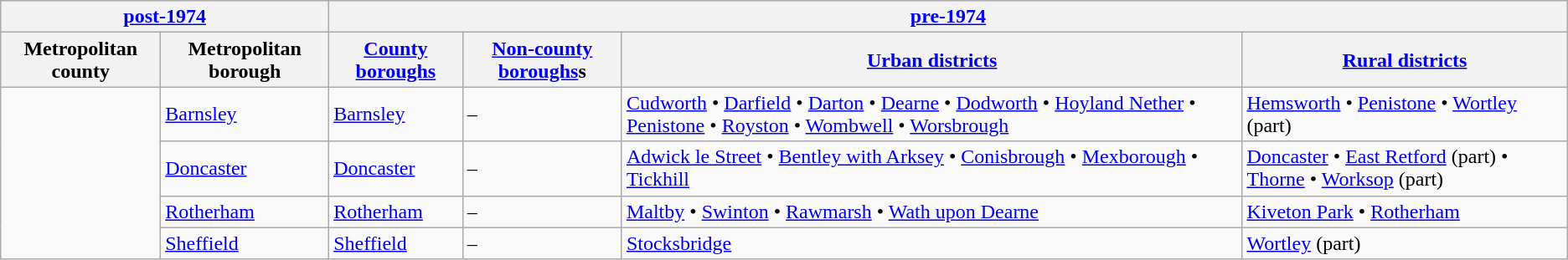<table class="wikitable" style=" border:0; text-align:left;">
<tr>
<th colspan="2"><a href='#'>post-1974</a></th>
<th colspan="4"><a href='#'>pre-1974</a></th>
</tr>
<tr>
<th>Metropolitan county</th>
<th>Metropolitan borough</th>
<th><a href='#'>County boroughs</a></th>
<th><a href='#'>Non-county boroughs</a>s</th>
<th><a href='#'>Urban districts</a></th>
<th><a href='#'>Rural districts</a></th>
</tr>
<tr>
<td rowspan=4><br></td>
<td><a href='#'>Barnsley</a></td>
<td><a href='#'>Barnsley</a></td>
<td>–</td>
<td><a href='#'>Cudworth</a> • <a href='#'>Darfield</a> • <a href='#'>Darton</a> • <a href='#'>Dearne</a> • <a href='#'>Dodworth</a> • <a href='#'>Hoyland Nether</a> • <a href='#'>Penistone</a> • <a href='#'>Royston</a> • <a href='#'>Wombwell</a> • <a href='#'>Worsbrough</a></td>
<td><a href='#'>Hemsworth</a> • <a href='#'>Penistone</a> • <a href='#'>Wortley</a> (part)</td>
</tr>
<tr>
<td><a href='#'>Doncaster</a></td>
<td><a href='#'>Doncaster</a></td>
<td>–</td>
<td><a href='#'>Adwick le Street</a> • <a href='#'>Bentley with Arksey</a> • <a href='#'>Conisbrough</a> • <a href='#'>Mexborough</a> • <a href='#'>Tickhill</a></td>
<td><a href='#'>Doncaster</a> • <a href='#'>East Retford</a> (part) • <a href='#'>Thorne</a> • <a href='#'>Worksop</a> (part)</td>
</tr>
<tr>
<td><a href='#'>Rotherham</a></td>
<td><a href='#'>Rotherham</a></td>
<td>–</td>
<td><a href='#'>Maltby</a> • <a href='#'>Swinton</a> • <a href='#'>Rawmarsh</a> • <a href='#'>Wath upon Dearne</a></td>
<td><a href='#'>Kiveton Park</a> • <a href='#'>Rotherham</a></td>
</tr>
<tr>
<td><a href='#'>Sheffield</a></td>
<td><a href='#'>Sheffield</a></td>
<td>–</td>
<td><a href='#'>Stocksbridge</a></td>
<td><a href='#'>Wortley</a> (part)</td>
</tr>
</table>
